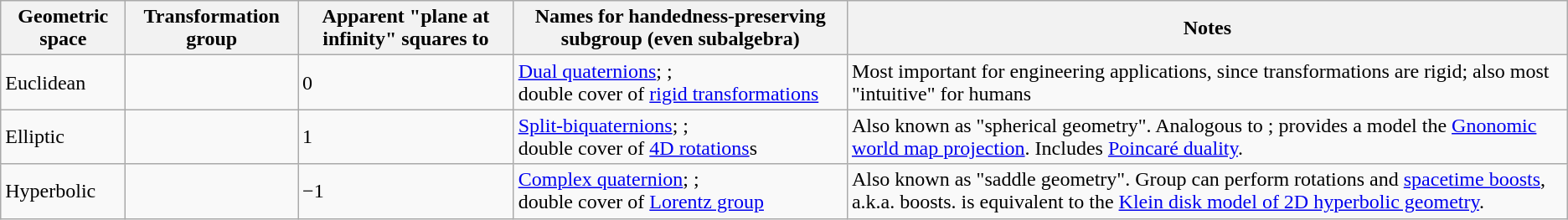<table class="wikitable">
<tr>
<th>Geometric space</th>
<th>Transformation group</th>
<th>Apparent "plane at infinity" squares to</th>
<th>Names for handedness-preserving subgroup (even subalgebra)</th>
<th>Notes</th>
</tr>
<tr>
<td>Euclidean</td>
<td><br></td>
<td>0</td>
<td><a href='#'>Dual quaternions</a>; ;<br>double cover of <a href='#'>rigid transformations</a></td>
<td>Most important for engineering applications, since transformations are rigid; also most "intuitive" for humans</td>
</tr>
<tr>
<td>Elliptic</td>
<td><br></td>
<td>1</td>
<td><a href='#'>Split-biquaternions</a>; ;<br>double cover of <a href='#'>4D rotations</a>s</td>
<td>Also known as "spherical geometry". Analogous to ; provides a model the <a href='#'>Gnonomic world map projection</a>. Includes <a href='#'>Poincaré duality</a>.</td>
</tr>
<tr>
<td>Hyperbolic</td>
<td><br></td>
<td>−1</td>
<td><a href='#'>Complex quaternion</a>; ;<br>double cover of <a href='#'>Lorentz group</a></td>
<td>Also known as "saddle geometry". Group can perform rotations and <a href='#'>spacetime boosts</a>, a.k.a. boosts.  is equivalent to the <a href='#'>Klein disk model of 2D hyperbolic geometry</a>.</td>
</tr>
</table>
